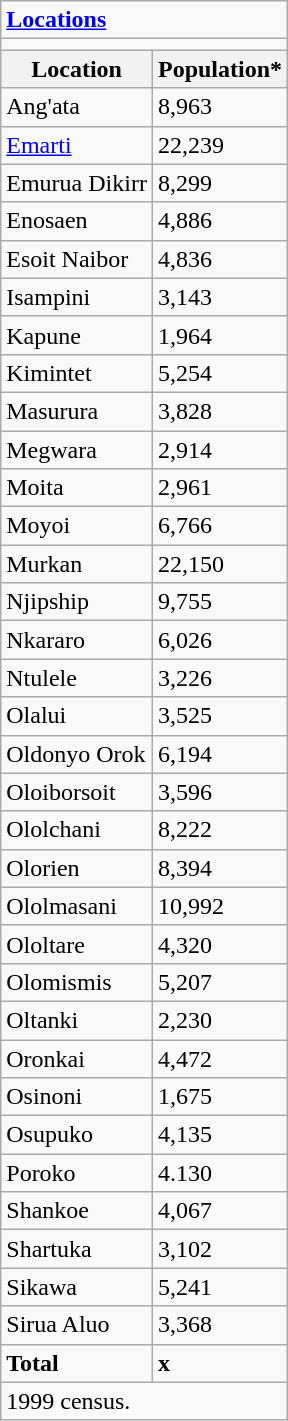<table class="wikitable">
<tr>
<td colspan="2"><strong><a href='#'>Locations</a></strong></td>
</tr>
<tr>
<td colspan="2"></td>
</tr>
<tr>
<th>Location</th>
<th>Population*</th>
</tr>
<tr>
<td>Ang'ata</td>
<td>8,963</td>
</tr>
<tr>
<td><a href='#'>Emarti</a></td>
<td>22,239</td>
</tr>
<tr>
<td>Emurua Dikirr</td>
<td>8,299</td>
</tr>
<tr>
<td>Enosaen</td>
<td>4,886</td>
</tr>
<tr>
<td>Esoit Naibor</td>
<td>4,836</td>
</tr>
<tr>
<td>Isampini</td>
<td>3,143</td>
</tr>
<tr>
<td>Kapune</td>
<td>1,964</td>
</tr>
<tr>
<td>Kimintet</td>
<td>5,254</td>
</tr>
<tr>
<td>Masurura</td>
<td>3,828</td>
</tr>
<tr>
<td>Megwara</td>
<td>2,914</td>
</tr>
<tr>
<td>Moita</td>
<td>2,961</td>
</tr>
<tr>
<td>Moyoi</td>
<td>6,766</td>
</tr>
<tr>
<td>Murkan</td>
<td>22,150</td>
</tr>
<tr>
<td>Njipship</td>
<td>9,755</td>
</tr>
<tr>
<td>Nkararo</td>
<td>6,026</td>
</tr>
<tr>
<td>Ntulele</td>
<td>3,226</td>
</tr>
<tr>
<td>Olalui</td>
<td>3,525</td>
</tr>
<tr>
<td>Oldonyo Orok</td>
<td>6,194</td>
</tr>
<tr>
<td>Oloiborsoit</td>
<td>3,596</td>
</tr>
<tr>
<td>Ololchani</td>
<td>8,222</td>
</tr>
<tr>
<td>Olorien</td>
<td>8,394</td>
</tr>
<tr>
<td>Ololmasani</td>
<td>10,992</td>
</tr>
<tr>
<td>Ololtare</td>
<td>4,320</td>
</tr>
<tr>
<td>Olomismis</td>
<td>5,207</td>
</tr>
<tr>
<td>Oltanki</td>
<td>2,230</td>
</tr>
<tr>
<td>Oronkai</td>
<td>4,472</td>
</tr>
<tr>
<td>Osinoni</td>
<td>1,675</td>
</tr>
<tr>
<td>Osupuko</td>
<td>4,135</td>
</tr>
<tr>
<td>Poroko</td>
<td>4.130</td>
</tr>
<tr>
<td>Shankoe</td>
<td>4,067</td>
</tr>
<tr>
<td>Shartuka</td>
<td>3,102</td>
</tr>
<tr>
<td>Sikawa</td>
<td>5,241</td>
</tr>
<tr>
<td>Sirua Aluo</td>
<td>3,368</td>
</tr>
<tr>
<td><strong>Total</strong></td>
<td><strong>x</strong></td>
</tr>
<tr>
<td colspan="2">1999 census.</td>
</tr>
</table>
